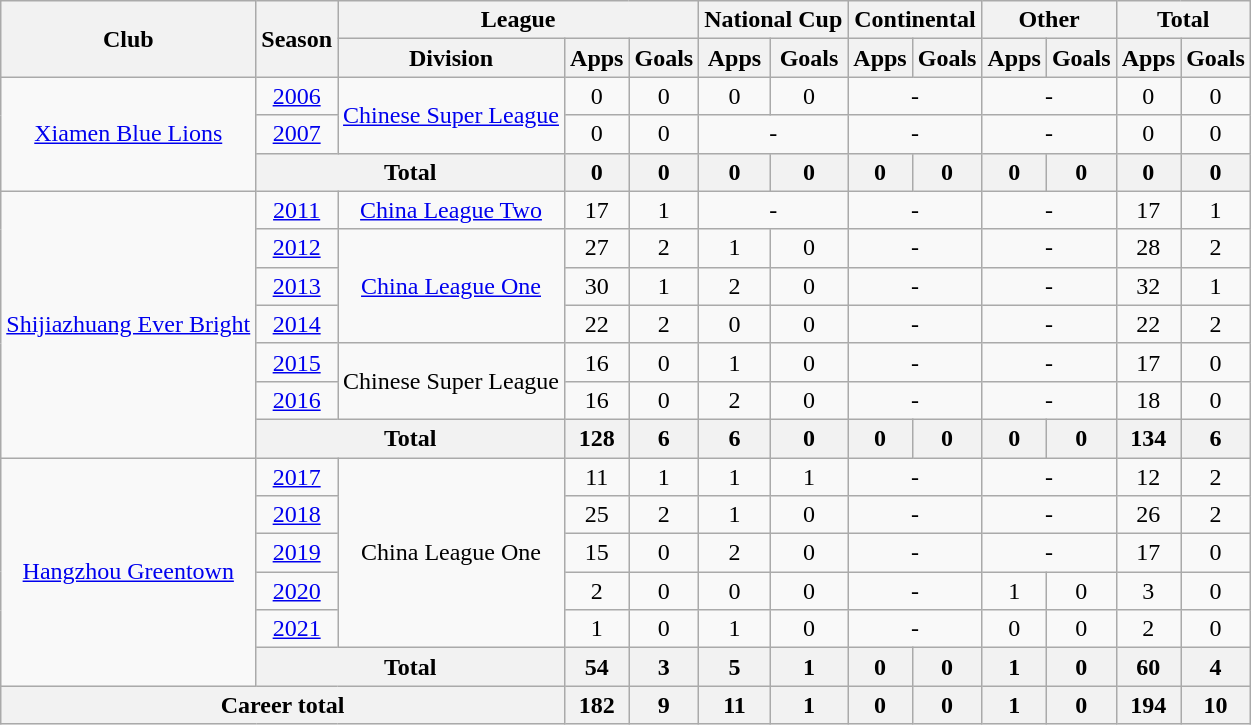<table class="wikitable" style="text-align: center">
<tr>
<th rowspan="2">Club</th>
<th rowspan="2">Season</th>
<th colspan="3">League</th>
<th colspan="2">National Cup</th>
<th colspan="2">Continental</th>
<th colspan="2">Other</th>
<th colspan="2">Total</th>
</tr>
<tr>
<th>Division</th>
<th>Apps</th>
<th>Goals</th>
<th>Apps</th>
<th>Goals</th>
<th>Apps</th>
<th>Goals</th>
<th>Apps</th>
<th>Goals</th>
<th>Apps</th>
<th>Goals</th>
</tr>
<tr>
<td rowspan=3><a href='#'>Xiamen Blue Lions</a></td>
<td><a href='#'>2006</a></td>
<td rowspan="2"><a href='#'>Chinese Super League</a></td>
<td>0</td>
<td>0</td>
<td>0</td>
<td>0</td>
<td colspan="2">-</td>
<td colspan="2">-</td>
<td>0</td>
<td>0</td>
</tr>
<tr>
<td><a href='#'>2007</a></td>
<td>0</td>
<td>0</td>
<td colspan="2">-</td>
<td colspan="2">-</td>
<td colspan="2">-</td>
<td>0</td>
<td>0</td>
</tr>
<tr>
<th colspan=2>Total</th>
<th>0</th>
<th>0</th>
<th>0</th>
<th>0</th>
<th>0</th>
<th>0</th>
<th>0</th>
<th>0</th>
<th>0</th>
<th>0</th>
</tr>
<tr>
<td rowspan=7><a href='#'>Shijiazhuang Ever Bright</a></td>
<td><a href='#'>2011</a></td>
<td><a href='#'>China League Two</a></td>
<td>17</td>
<td>1</td>
<td colspan="2">-</td>
<td colspan="2">-</td>
<td colspan="2">-</td>
<td>17</td>
<td>1</td>
</tr>
<tr>
<td><a href='#'>2012</a></td>
<td rowspan="3"><a href='#'>China League One</a></td>
<td>27</td>
<td>2</td>
<td>1</td>
<td>0</td>
<td colspan="2">-</td>
<td colspan="2">-</td>
<td>28</td>
<td>2</td>
</tr>
<tr>
<td><a href='#'>2013</a></td>
<td>30</td>
<td>1</td>
<td>2</td>
<td>0</td>
<td colspan="2">-</td>
<td colspan="2">-</td>
<td>32</td>
<td>1</td>
</tr>
<tr>
<td><a href='#'>2014</a></td>
<td>22</td>
<td>2</td>
<td>0</td>
<td>0</td>
<td colspan="2">-</td>
<td colspan="2">-</td>
<td>22</td>
<td>2</td>
</tr>
<tr>
<td><a href='#'>2015</a></td>
<td rowspan="2">Chinese Super League</td>
<td>16</td>
<td>0</td>
<td>1</td>
<td>0</td>
<td colspan="2">-</td>
<td colspan="2">-</td>
<td>17</td>
<td>0</td>
</tr>
<tr>
<td><a href='#'>2016</a></td>
<td>16</td>
<td>0</td>
<td>2</td>
<td>0</td>
<td colspan="2">-</td>
<td colspan="2">-</td>
<td>18</td>
<td>0</td>
</tr>
<tr>
<th colspan=2>Total</th>
<th>128</th>
<th>6</th>
<th>6</th>
<th>0</th>
<th>0</th>
<th>0</th>
<th>0</th>
<th>0</th>
<th>134</th>
<th>6</th>
</tr>
<tr>
<td rowspan=6><a href='#'>Hangzhou Greentown</a></td>
<td><a href='#'>2017</a></td>
<td rowspan=5>China League One</td>
<td>11</td>
<td>1</td>
<td>1</td>
<td>1</td>
<td colspan="2">-</td>
<td colspan="2">-</td>
<td>12</td>
<td>2</td>
</tr>
<tr>
<td><a href='#'>2018</a></td>
<td>25</td>
<td>2</td>
<td>1</td>
<td>0</td>
<td colspan="2">-</td>
<td colspan="2">-</td>
<td>26</td>
<td>2</td>
</tr>
<tr>
<td><a href='#'>2019</a></td>
<td>15</td>
<td>0</td>
<td>2</td>
<td>0</td>
<td colspan="2">-</td>
<td colspan="2">-</td>
<td>17</td>
<td>0</td>
</tr>
<tr>
<td><a href='#'>2020</a></td>
<td>2</td>
<td>0</td>
<td>0</td>
<td>0</td>
<td colspan="2">-</td>
<td>1</td>
<td>0</td>
<td>3</td>
<td>0</td>
</tr>
<tr>
<td><a href='#'>2021</a></td>
<td>1</td>
<td>0</td>
<td>1</td>
<td>0</td>
<td colspan="2">-</td>
<td>0</td>
<td>0</td>
<td>2</td>
<td>0</td>
</tr>
<tr>
<th colspan=2>Total</th>
<th>54</th>
<th>3</th>
<th>5</th>
<th>1</th>
<th>0</th>
<th>0</th>
<th>1</th>
<th>0</th>
<th>60</th>
<th>4</th>
</tr>
<tr>
<th colspan=3>Career total</th>
<th>182</th>
<th>9</th>
<th>11</th>
<th>1</th>
<th>0</th>
<th>0</th>
<th>1</th>
<th>0</th>
<th>194</th>
<th>10</th>
</tr>
</table>
